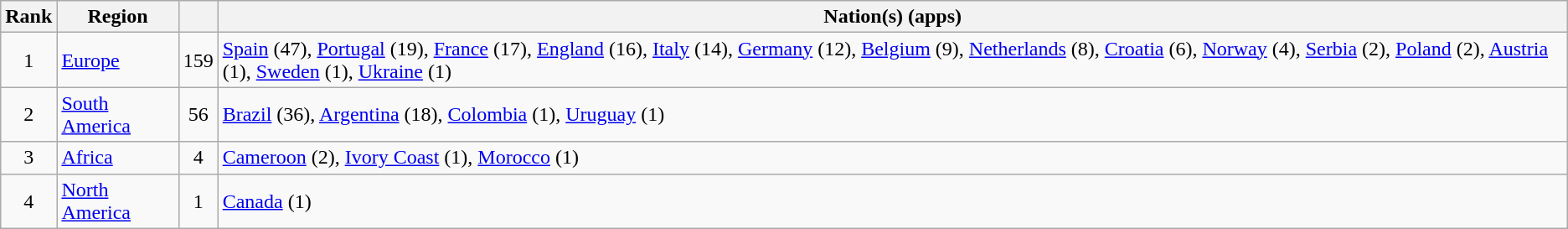<table class="wikitable">
<tr>
<th>Rank</th>
<th>Region</th>
<th></th>
<th>Nation(s) (apps)</th>
</tr>
<tr>
<td align="center">1</td>
<td><a href='#'>Europe</a></td>
<td align="center">159</td>
<td><a href='#'>Spain</a> (47), <a href='#'>Portugal</a> (19), <a href='#'>France</a> (17), <a href='#'>England</a> (16), <a href='#'>Italy</a> (14), <a href='#'>Germany</a> (12), <a href='#'>Belgium</a> (9), <a href='#'>Netherlands</a> (8), <a href='#'>Croatia</a> (6), <a href='#'>Norway</a> (4), <a href='#'>Serbia</a> (2), <a href='#'>Poland</a> (2), <a href='#'>Austria</a> (1), <a href='#'>Sweden</a> (1), <a href='#'>Ukraine</a> (1)</td>
</tr>
<tr>
<td align="center">2</td>
<td><a href='#'>South America</a></td>
<td align="center">56</td>
<td><a href='#'>Brazil</a> (36), <a href='#'>Argentina</a> (18), <a href='#'>Colombia</a> (1), <a href='#'>Uruguay</a> (1)</td>
</tr>
<tr>
<td align="center">3</td>
<td><a href='#'>Africa</a></td>
<td align="center">4</td>
<td><a href='#'>Cameroon</a> (2), <a href='#'>Ivory Coast</a> (1), <a href='#'>Morocco</a> (1)</td>
</tr>
<tr>
<td align="center">4</td>
<td><a href='#'>North America</a></td>
<td align="center">1</td>
<td><a href='#'>Canada</a> (1)</td>
</tr>
</table>
